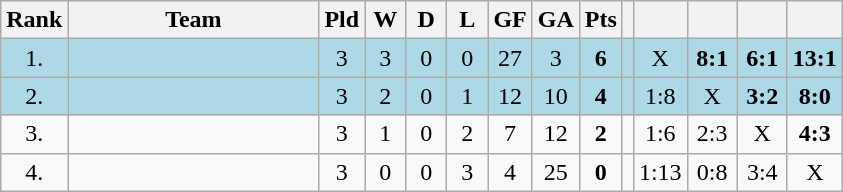<table class="wikitable">
<tr>
<th bgcolor="#efefef">Rank</th>
<th bgcolor="#efefef" width="160">Team</th>
<th bgcolor="#efefef" width="20">Pld</th>
<th bgcolor="#efefef" width="20">W</th>
<th bgcolor="#efefef" width="20">D</th>
<th bgcolor="#efefef" width="20">L</th>
<th bgcolor="#efefef" width="20">GF</th>
<th bgcolor="#efefef" width="20">GA</th>
<th bgcolor="#efefef" width="20">Pts</th>
<th bgcolor="#efefef"></th>
<th bgcolor="#efefef" width="26"></th>
<th bgcolor="#efefef" width="26"></th>
<th bgcolor="#efefef" width="26"></th>
<th bgcolor="#efefef" width="26"></th>
</tr>
<tr align=center bgcolor=lightblue>
<td>1.</td>
<td align=left></td>
<td>3</td>
<td>3</td>
<td>0</td>
<td>0</td>
<td>27</td>
<td>3</td>
<td><strong>6</strong></td>
<td></td>
<td>X</td>
<td><strong>8:1</strong></td>
<td><strong>6:1</strong></td>
<td><strong>13:1</strong></td>
</tr>
<tr align=center bgcolor=lightblue>
<td>2.</td>
<td align=left></td>
<td>3</td>
<td>2</td>
<td>0</td>
<td>1</td>
<td>12</td>
<td>10</td>
<td><strong>4</strong></td>
<td></td>
<td>1:8</td>
<td>X</td>
<td><strong>3:2</strong></td>
<td><strong>8:0</strong></td>
</tr>
<tr align=center>
<td>3.</td>
<td align=left></td>
<td>3</td>
<td>1</td>
<td>0</td>
<td>2</td>
<td>7</td>
<td>12</td>
<td><strong>2</strong></td>
<td></td>
<td>1:6</td>
<td>2:3</td>
<td>X</td>
<td><strong>4:3</strong></td>
</tr>
<tr align=center>
<td>4.</td>
<td align=left></td>
<td>3</td>
<td>0</td>
<td>0</td>
<td>3</td>
<td>4</td>
<td>25</td>
<td><strong>0</strong></td>
<td></td>
<td>1:13</td>
<td>0:8</td>
<td>3:4</td>
<td>X</td>
</tr>
</table>
